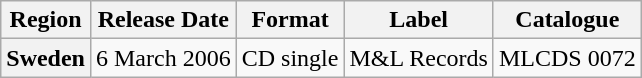<table class="wikitable plainrowheaders">
<tr>
<th scope="col">Region</th>
<th scope="col">Release Date</th>
<th scope="col">Format</th>
<th scope="col">Label</th>
<th scope="col">Catalogue</th>
</tr>
<tr>
<th scope="row" rowspan="9">Sweden</th>
<td>6 March 2006</td>
<td>CD single</td>
<td>M&L Records</td>
<td>MLCDS 0072</td>
</tr>
</table>
